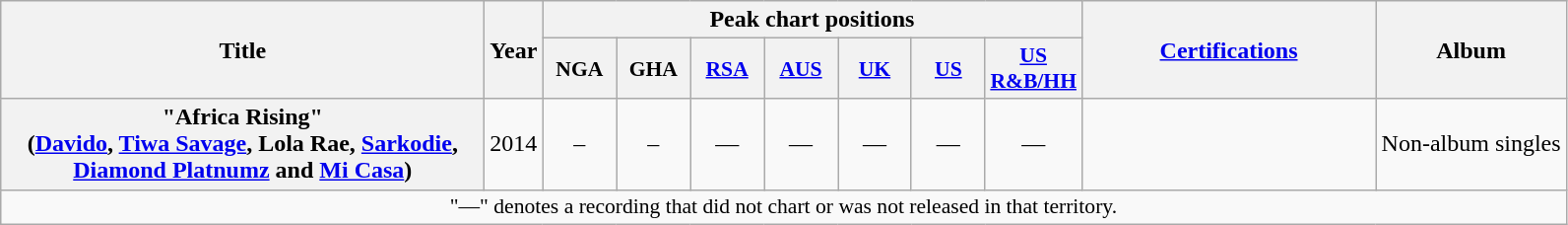<table class="wikitable plainrowheaders" style="text-align:center;">
<tr>
<th scope="col" rowspan="2" style="width:20em;">Title</th>
<th scope="col" rowspan="2">Year</th>
<th scope="col" colspan="7">Peak chart positions</th>
<th scope="col" rowspan="2" style="width:12em;"><a href='#'>Certifications</a></th>
<th scope="col" rowspan="2">Album</th>
</tr>
<tr>
<th scope="col" style="width:3em;font-size:90%;">NGA</th>
<th scope="col" style="width:3em;font-size:90%;">GHA</th>
<th scope="col" style="width:3em;font-size:90%;"><a href='#'>RSA</a></th>
<th scope="col" style="width:3em;font-size:90%;"><a href='#'>AUS</a></th>
<th scope="col" style="width:3em;font-size:90%;"><a href='#'>UK</a></th>
<th scope="col" style="width:3em;font-size:90%;"><a href='#'>US</a></th>
<th scope="col" style="width:3em;font-size:90%;"><a href='#'>US<br>R&B/HH</a></th>
</tr>
<tr>
<th scope="row">"Africa Rising"<br><span>(<a href='#'>Davido</a>, <a href='#'>Tiwa Savage</a>, Lola Rae, <a href='#'>Sarkodie</a>, <a href='#'>Diamond Platnumz</a> and <a href='#'>Mi Casa</a>)</span></th>
<td>2014</td>
<td>–</td>
<td>–</td>
<td>—</td>
<td>—</td>
<td>—</td>
<td>—</td>
<td>—</td>
<td></td>
<td>Non-album singles</td>
</tr>
<tr>
<td colspan="14" style="font-size:90%">"—" denotes a recording that did not chart or was not released in that territory.</td>
</tr>
</table>
